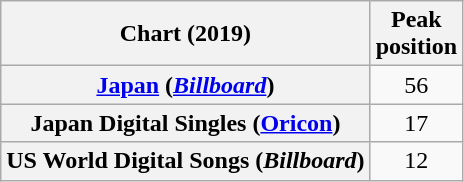<table class="wikitable sortable plainrowheaders" style="text-align:center">
<tr>
<th>Chart (2019)</th>
<th>Peak<br>position</th>
</tr>
<tr>
<th scope="row"><a href='#'>Japan</a> (<em><a href='#'>Billboard</a></em>)</th>
<td>56</td>
</tr>
<tr>
<th scope="row">Japan Digital Singles (<a href='#'>Oricon</a>)</th>
<td>17</td>
</tr>
<tr>
<th scope="row">US World Digital Songs (<em>Billboard</em>)</th>
<td>12</td>
</tr>
</table>
